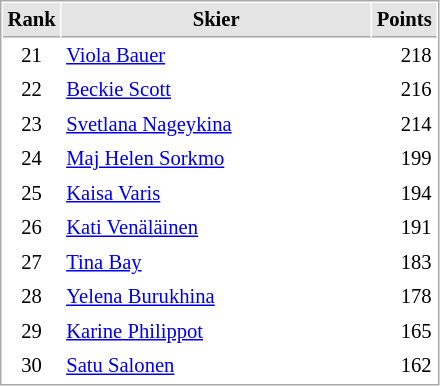<table cellspacing="1" cellpadding="3" style="border:1px solid #AAAAAA;font-size:86%">
<tr style="background-color: #E4E4E4;">
<th style="border-bottom:1px solid #AAAAAA" width=10>Rank</th>
<th style="border-bottom:1px solid #AAAAAA" width=200>Skier</th>
<th style="border-bottom:1px solid #AAAAAA" width=20 align=right>Points</th>
</tr>
<tr>
<td align=center>21</td>
<td> <a href='#'>Viola Bauer</a></td>
<td align=right>218</td>
</tr>
<tr>
<td align=center>22</td>
<td> <a href='#'>Beckie Scott</a></td>
<td align=right>216</td>
</tr>
<tr>
<td align=center>23</td>
<td> <a href='#'>Svetlana Nageykina</a></td>
<td align=right>214</td>
</tr>
<tr>
<td align=center>24</td>
<td> <a href='#'>Maj Helen Sorkmo</a></td>
<td align=right>199</td>
</tr>
<tr>
<td align=center>25</td>
<td> <a href='#'>Kaisa Varis</a></td>
<td align=right>194</td>
</tr>
<tr>
<td align=center>26</td>
<td> <a href='#'>Kati Venäläinen</a></td>
<td align=right>191</td>
</tr>
<tr>
<td align=center>27</td>
<td> <a href='#'>Tina Bay</a></td>
<td align=right>183</td>
</tr>
<tr>
<td align=center>28</td>
<td> <a href='#'>Yelena Burukhina</a></td>
<td align=right>178</td>
</tr>
<tr>
<td align=center>29</td>
<td> <a href='#'>Karine Philippot</a></td>
<td align=right>165</td>
</tr>
<tr>
<td align=center>30</td>
<td> <a href='#'>Satu Salonen</a></td>
<td align=right>162</td>
</tr>
</table>
